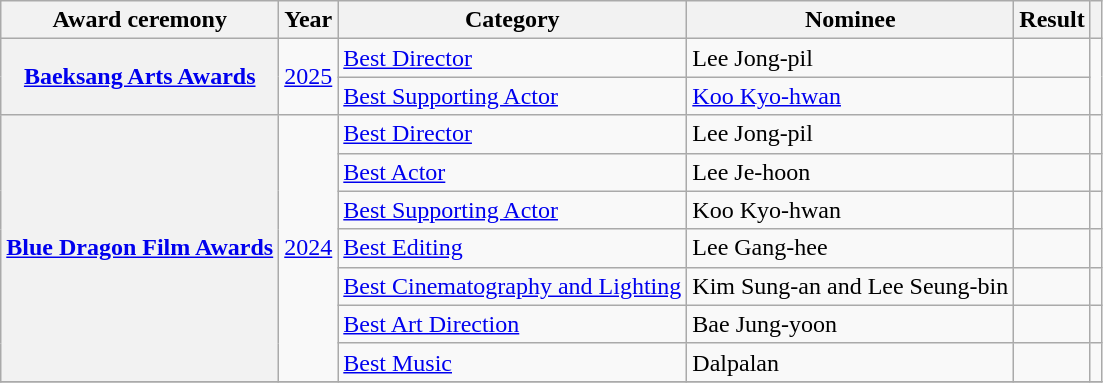<table class="wikitable plainrowheaders sortable">
<tr>
<th scope="col">Award ceremony</th>
<th scope="col">Year</th>
<th scope="col">Category</th>
<th scope="col">Nominee</th>
<th scope="col">Result</th>
<th scope="col" class="unsortable"></th>
</tr>
<tr>
<th scope="row" rowspan="2"><a href='#'>Baeksang Arts Awards</a></th>
<td rowspan="2" style="text-align:center"><a href='#'>2025</a></td>
<td><a href='#'>Best Director</a></td>
<td>Lee Jong-pil</td>
<td></td>
<td rowspan="2"></td>
</tr>
<tr>
<td><a href='#'>Best Supporting Actor</a></td>
<td><a href='#'>Koo Kyo-hwan</a></td>
<td></td>
</tr>
<tr>
<th scope="row" rowspan="7"><a href='#'>Blue Dragon Film Awards</a></th>
<td rowspan="7" style="text-align:center"><a href='#'>2024</a></td>
<td><a href='#'>Best Director</a></td>
<td>Lee Jong-pil</td>
<td></td>
<td></td>
</tr>
<tr>
<td><a href='#'>Best Actor</a></td>
<td>Lee Je-hoon</td>
<td></td>
<td></td>
</tr>
<tr>
<td><a href='#'>Best Supporting Actor</a></td>
<td>Koo Kyo-hwan</td>
<td></td>
<td></td>
</tr>
<tr>
<td><a href='#'>Best Editing</a></td>
<td>Lee Gang-hee</td>
<td></td>
<td></td>
</tr>
<tr>
<td><a href='#'>Best Cinematography and Lighting</a></td>
<td>Kim Sung-an and Lee Seung-bin</td>
<td></td>
<td></td>
</tr>
<tr>
<td><a href='#'>Best Art Direction</a></td>
<td>Bae Jung-yoon</td>
<td></td>
<td></td>
</tr>
<tr>
<td><a href='#'>Best Music</a></td>
<td>Dalpalan</td>
<td></td>
<td></td>
</tr>
<tr>
</tr>
</table>
